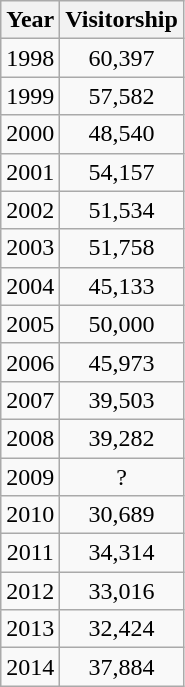<table class="wikitable" style="text-align: center;" style="background: #FFFFFF;">
<tr>
<th>Year</th>
<th>Visitorship</th>
</tr>
<tr>
<td align="center">1998</td>
<td align="center">60,397</td>
</tr>
<tr>
<td align="center">1999</td>
<td align="center">57,582</td>
</tr>
<tr>
<td align="center">2000</td>
<td align="center">48,540</td>
</tr>
<tr>
<td align="center">2001</td>
<td align="center">54,157</td>
</tr>
<tr>
<td align="center">2002</td>
<td align="center">51,534</td>
</tr>
<tr>
<td align="center">2003</td>
<td align="center">51,758</td>
</tr>
<tr>
<td align="center">2004</td>
<td align="center">45,133</td>
</tr>
<tr>
<td align="center">2005</td>
<td align="center">50,000</td>
</tr>
<tr>
<td align="center">2006</td>
<td align="center">45,973</td>
</tr>
<tr>
<td align="center">2007</td>
<td align="center">39,503</td>
</tr>
<tr>
<td align="center">2008</td>
<td align="center">39,282</td>
</tr>
<tr>
<td align="center">2009</td>
<td align="center">?</td>
</tr>
<tr>
<td align="center">2010</td>
<td align="center">30,689</td>
</tr>
<tr>
<td align="center">2011</td>
<td align="center">34,314</td>
</tr>
<tr>
<td align="center">2012</td>
<td align="center">33,016</td>
</tr>
<tr>
<td align="center">2013</td>
<td align="center">32,424</td>
</tr>
<tr>
<td align="center">2014</td>
<td align="center">37,884</td>
</tr>
</table>
